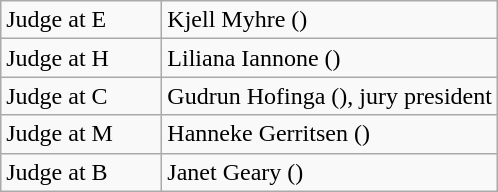<table class="wikitable">
<tr>
<td width=100>Judge at E</td>
<td>Kjell Myhre ()</td>
</tr>
<tr>
<td>Judge at H</td>
<td>Liliana Iannone ()</td>
</tr>
<tr>
<td>Judge at C</td>
<td>Gudrun Hofinga (), jury president</td>
</tr>
<tr>
<td>Judge at M</td>
<td>Hanneke Gerritsen ()</td>
</tr>
<tr>
<td>Judge at B</td>
<td>Janet Geary ()</td>
</tr>
</table>
